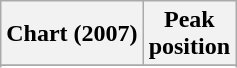<table class="wikitable sortable">
<tr>
<th align="left">Chart (2007)</th>
<th align="left">Peak<br>position</th>
</tr>
<tr>
</tr>
<tr>
</tr>
<tr>
</tr>
<tr>
</tr>
</table>
